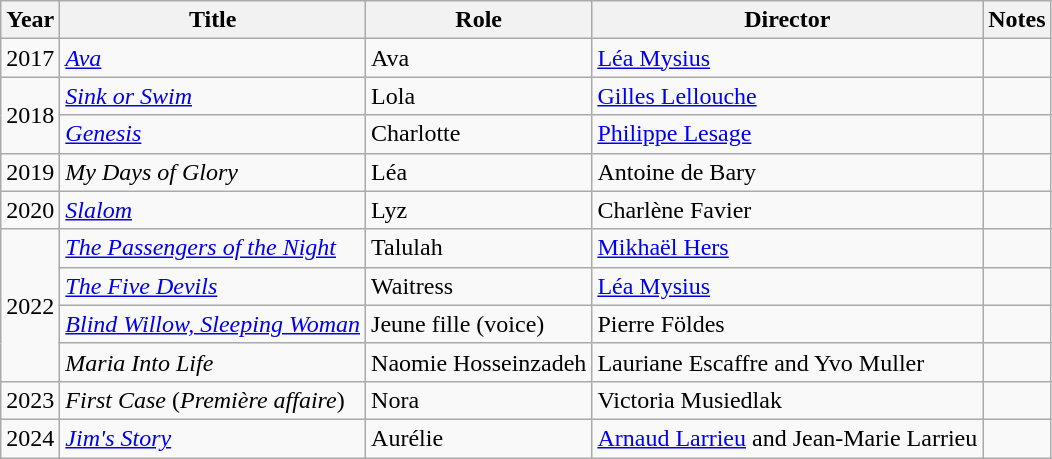<table class="wikitable">
<tr>
<th>Year</th>
<th>Title</th>
<th>Role</th>
<th>Director</th>
<th>Notes</th>
</tr>
<tr>
<td>2017</td>
<td><em><a href='#'>Ava</a></em></td>
<td>Ava</td>
<td><a href='#'>Léa Mysius</a></td>
<td></td>
</tr>
<tr>
<td rowspan="2">2018</td>
<td><em><a href='#'>Sink or Swim</a></em></td>
<td>Lola</td>
<td><a href='#'>Gilles Lellouche</a></td>
<td></td>
</tr>
<tr>
<td><em><a href='#'>Genesis</a></em></td>
<td>Charlotte</td>
<td><a href='#'>Philippe Lesage</a></td>
<td></td>
</tr>
<tr>
<td>2019</td>
<td><em>My Days of Glory</em></td>
<td>Léa</td>
<td>Antoine de Bary</td>
<td></td>
</tr>
<tr>
<td>2020</td>
<td><em><a href='#'>Slalom</a></em></td>
<td>Lyz</td>
<td>Charlène Favier</td>
<td></td>
</tr>
<tr>
<td rowspan="4">2022</td>
<td><em><a href='#'>The Passengers of the Night</a></em></td>
<td>Talulah</td>
<td><a href='#'>Mikhaël Hers</a></td>
<td></td>
</tr>
<tr>
<td><em><a href='#'>The Five Devils</a></em></td>
<td>Waitress</td>
<td><a href='#'>Léa Mysius</a></td>
<td></td>
</tr>
<tr>
<td><em><a href='#'>Blind Willow, Sleeping Woman</a></em></td>
<td>Jeune fille (voice)</td>
<td>Pierre Földes</td>
<td></td>
</tr>
<tr>
<td><em>Maria Into Life</em></td>
<td>Naomie Hosseinzadeh</td>
<td>Lauriane Escaffre and Yvo Muller</td>
<td></td>
</tr>
<tr>
<td>2023</td>
<td><em>First Case</em> (<em>Première affaire</em>)</td>
<td>Nora</td>
<td>Victoria Musiedlak</td>
<td></td>
</tr>
<tr>
<td>2024</td>
<td><em><a href='#'>Jim's Story</a></em></td>
<td>Aurélie</td>
<td><a href='#'>Arnaud Larrieu</a> and Jean-Marie Larrieu</td>
<td></td>
</tr>
</table>
